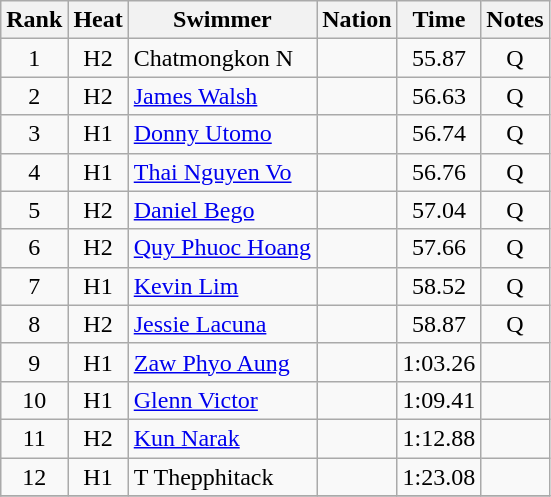<table class="wikitable sortable" style="text-align:center">
<tr>
<th>Rank</th>
<th>Heat</th>
<th>Swimmer</th>
<th>Nation</th>
<th>Time</th>
<th>Notes</th>
</tr>
<tr>
<td>1</td>
<td>H2</td>
<td align=left>Chatmongkon N</td>
<td align=left></td>
<td>55.87</td>
<td>Q</td>
</tr>
<tr>
<td>2</td>
<td>H2</td>
<td align=left><a href='#'>James Walsh</a></td>
<td align=left></td>
<td>56.63</td>
<td>Q</td>
</tr>
<tr>
<td>3</td>
<td>H1</td>
<td align=left><a href='#'>Donny Utomo</a></td>
<td align=left></td>
<td>56.74</td>
<td>Q</td>
</tr>
<tr>
<td>4</td>
<td>H1</td>
<td align=left><a href='#'>Thai Nguyen Vo</a></td>
<td align=left></td>
<td>56.76</td>
<td>Q</td>
</tr>
<tr>
<td>5</td>
<td>H2</td>
<td align=left><a href='#'>Daniel Bego</a></td>
<td align=left></td>
<td>57.04</td>
<td>Q</td>
</tr>
<tr>
<td>6</td>
<td>H2</td>
<td align=left><a href='#'>Quy Phuoc Hoang</a></td>
<td align=left></td>
<td>57.66</td>
<td>Q</td>
</tr>
<tr>
<td>7</td>
<td>H1</td>
<td align=left><a href='#'>Kevin Lim</a></td>
<td align=left></td>
<td>58.52</td>
<td>Q</td>
</tr>
<tr>
<td>8</td>
<td>H2</td>
<td align=left><a href='#'>Jessie Lacuna</a></td>
<td align=left></td>
<td>58.87</td>
<td>Q</td>
</tr>
<tr>
<td>9</td>
<td>H1</td>
<td align=left><a href='#'>Zaw Phyo Aung</a></td>
<td align=left></td>
<td>1:03.26</td>
<td></td>
</tr>
<tr>
<td>10</td>
<td>H1</td>
<td align=left><a href='#'>Glenn Victor</a></td>
<td align=left></td>
<td>1:09.41</td>
<td></td>
</tr>
<tr>
<td>11</td>
<td>H2</td>
<td align=left><a href='#'>Kun Narak</a></td>
<td align=left></td>
<td>1:12.88</td>
<td></td>
</tr>
<tr>
<td>12</td>
<td>H1</td>
<td align=left>T Thepphitack</td>
<td align=left></td>
<td>1:23.08</td>
<td></td>
</tr>
<tr>
</tr>
</table>
